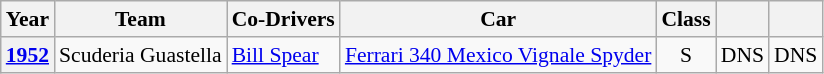<table class="wikitable" style="text-align:center; font-size:90%">
<tr>
<th>Year</th>
<th>Team</th>
<th>Co-Drivers</th>
<th>Car</th>
<th>Class</th>
<th></th>
<th></th>
</tr>
<tr>
<th><a href='#'>1952</a></th>
<td align="left"nowrap>  Scuderia Guastella</td>
<td align="left"nowrap> <a href='#'>Bill Spear</a></td>
<td align="left"nowrap><a href='#'>Ferrari 340 Mexico Vignale Spyder</a></td>
<td>S</td>
<td>DNS</td>
<td>DNS</td>
</tr>
</table>
